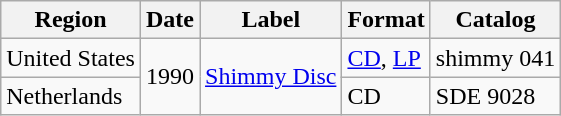<table class="wikitable">
<tr>
<th>Region</th>
<th>Date</th>
<th>Label</th>
<th>Format</th>
<th>Catalog</th>
</tr>
<tr>
<td>United States</td>
<td rowspan="2">1990</td>
<td rowspan="2"><a href='#'>Shimmy Disc</a></td>
<td><a href='#'>CD</a>, <a href='#'>LP</a></td>
<td>shimmy 041</td>
</tr>
<tr>
<td>Netherlands</td>
<td>CD</td>
<td>SDE 9028</td>
</tr>
</table>
